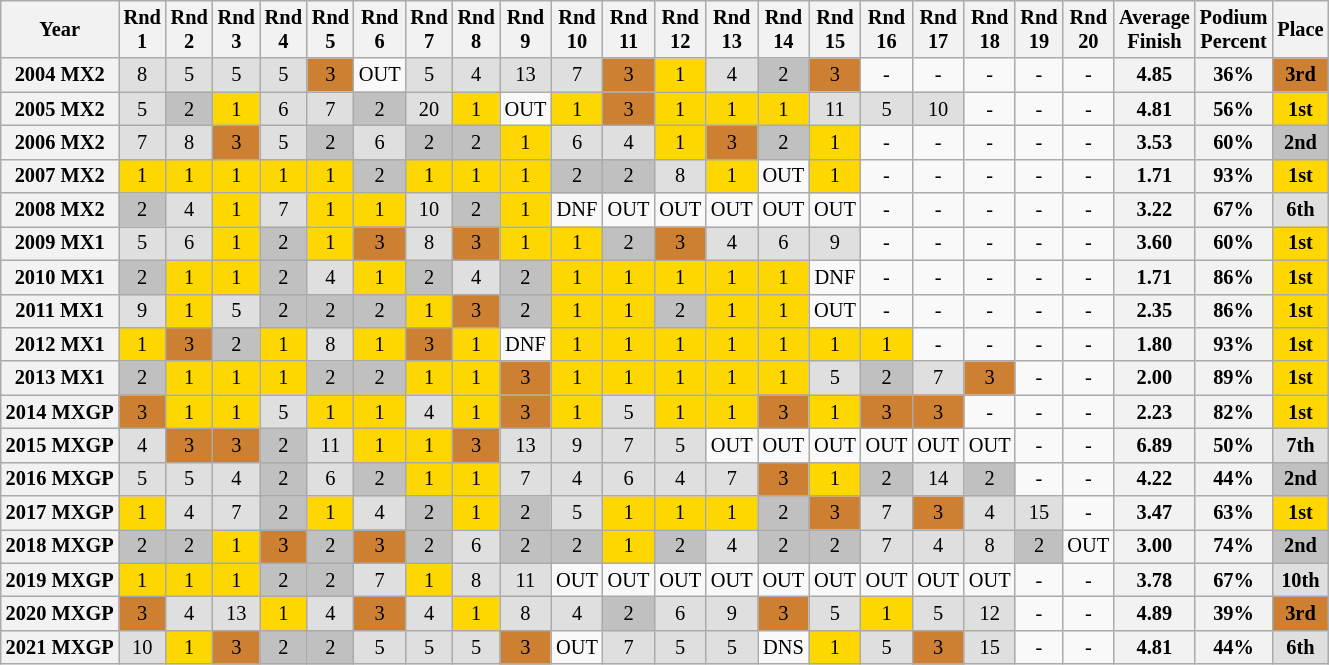<table class="wikitable" style="font-size: 85%; text-align:center">
<tr valign="top">
<th valign="middle">Year</th>
<th>Rnd<br>1</th>
<th>Rnd<br>2</th>
<th>Rnd<br>3</th>
<th>Rnd<br>4</th>
<th>Rnd<br>5</th>
<th>Rnd<br>6</th>
<th>Rnd<br>7</th>
<th>Rnd<br>8</th>
<th>Rnd<br>9</th>
<th>Rnd<br>10</th>
<th>Rnd<br>11</th>
<th>Rnd<br>12</th>
<th>Rnd<br>13</th>
<th>Rnd<br>14</th>
<th>Rnd<br>15</th>
<th>Rnd<br>16</th>
<th>Rnd<br>17</th>
<th>Rnd<br>18</th>
<th>Rnd<br>19</th>
<th>Rnd<br>20</th>
<th valign="middle">Average<br>Finish</th>
<th valign="middle">Podium<br>Percent</th>
<th valign="middle">Place</th>
</tr>
<tr>
<th>2004 MX2</th>
<td style="background:#dfdfdf;">8</td>
<td style="background:#dfdfdf;">5</td>
<td style="background:#dfdfdf;">5</td>
<td style="background:#dfdfdf;">5</td>
<td style="background:#CD7F32;">3</td>
<td>OUT</td>
<td style="background:#dfdfdf;">5</td>
<td style="background:#dfdfdf;">4</td>
<td style="background:#dfdfdf;">13</td>
<td style="background:#dfdfdf;">7</td>
<td style="background:#CD7F32;">3</td>
<td style="background: gold;">1</td>
<td style="background:#dfdfdf;">4</td>
<td style="background: silver;">2</td>
<td style="background:#CD7F32;">3</td>
<td>-</td>
<td>-</td>
<td>-</td>
<td>-</td>
<td>-</td>
<th>4.85</th>
<th>36%</th>
<th style="background:#CD7F32;">3rd</th>
</tr>
<tr>
<th>2005 MX2</th>
<td style="background:#dfdfdf;">5</td>
<td style="background: silver;">2</td>
<td style="background: gold;">1</td>
<td style="background:#dfdfdf;">6</td>
<td style="background:#dfdfdf;">7</td>
<td style="background: silver;">2</td>
<td style="background:#dfdfdf;">20</td>
<td style="background: gold;">1</td>
<td>OUT</td>
<td style="background: gold;">1</td>
<td style="background:#CD7F32;">3</td>
<td style="background: gold;">1</td>
<td style="background: gold;">1</td>
<td style="background: gold;">1</td>
<td style="background:#dfdfdf;">11</td>
<td style="background:#dfdfdf;">5</td>
<td style="background:#dfdfdf;">10</td>
<td>-</td>
<td>-</td>
<td>-</td>
<th>4.81</th>
<th>56%</th>
<th style="background: gold;">1st</th>
</tr>
<tr>
<th>2006 MX2</th>
<td style="background:#dfdfdf;">7</td>
<td style="background:#dfdfdf;">8</td>
<td style="background:#CD7F32;">3</td>
<td style="background:#dfdfdf;">5</td>
<td style="background: silver;">2</td>
<td style="background:#dfdfdf;">6</td>
<td style="background: silver;">2</td>
<td style="background: silver;">2</td>
<td style="background: gold;">1</td>
<td style="background:#dfdfdf;">6</td>
<td style="background:#dfdfdf;">4</td>
<td style="background: gold;">1</td>
<td style="background:#CD7F32;">3</td>
<td style="background: silver;">2</td>
<td style="background: gold;">1</td>
<td>-</td>
<td>-</td>
<td>-</td>
<td>-</td>
<td>-</td>
<th>3.53</th>
<th>60%</th>
<th style="background: silver;">2nd</th>
</tr>
<tr>
<th>2007 MX2</th>
<td style="background: gold;">1</td>
<td style="background: gold;">1</td>
<td style="background: gold;">1</td>
<td style="background: gold;">1</td>
<td style="background: gold;">1</td>
<td style="background: silver;">2</td>
<td style="background: gold;">1</td>
<td style="background: gold;">1</td>
<td style="background: gold;">1</td>
<td style="background: silver;">2</td>
<td style="background: silver;">2</td>
<td style="background:#dfdfdf;">8</td>
<td style="background: gold;">1</td>
<td>OUT</td>
<td style="background: gold;">1</td>
<td>-</td>
<td>-</td>
<td>-</td>
<td>-</td>
<td>-</td>
<th>1.71</th>
<th>93%</th>
<th style="background: gold;">1st</th>
</tr>
<tr>
<th>2008 MX2</th>
<td style="background: silver;">2</td>
<td style="background:#dfdfdf;">4</td>
<td style="background: gold;">1</td>
<td style="background:#dfdfdf;">7</td>
<td style="background: gold;">1</td>
<td style="background: gold;">1</td>
<td style="background:#dfdfdf;">10</td>
<td style="background: silver;">2</td>
<td style="background: gold;">1</td>
<td>DNF</td>
<td>OUT</td>
<td>OUT</td>
<td>OUT</td>
<td>OUT</td>
<td>OUT</td>
<td>-</td>
<td>-</td>
<td>-</td>
<td>-</td>
<td>-</td>
<th>3.22</th>
<th>67%</th>
<th style="background:#dfdfdf;">6th</th>
</tr>
<tr>
<th>2009 MX1</th>
<td style="background:#dfdfdf;">5</td>
<td style="background:#dfdfdf;">6</td>
<td style="background: gold;">1</td>
<td style="background: silver;">2</td>
<td style="background: gold;">1</td>
<td style="background:#CD7F32;">3</td>
<td style="background:#dfdfdf;">8</td>
<td style="background:#CD7F32;">3</td>
<td style="background: gold;">1</td>
<td style="background: gold;">1</td>
<td style="background: silver;">2</td>
<td style="background:#CD7F32;">3</td>
<td style="background:#dfdfdf;">4</td>
<td style="background:#dfdfdf;">6</td>
<td style="background:#dfdfdf;">9</td>
<td>-</td>
<td>-</td>
<td>-</td>
<td>-</td>
<td>-</td>
<th>3.60</th>
<th>60%</th>
<th style="background: gold;">1st</th>
</tr>
<tr>
<th>2010 MX1</th>
<td style="background: silver;">2</td>
<td style="background: gold;">1</td>
<td style="background: gold;">1</td>
<td style="background: silver;">2</td>
<td style="background:#dfdfdf;">4</td>
<td style="background: gold;">1</td>
<td style="background: silver;">2</td>
<td style="background:#dfdfdf;">4</td>
<td style="background: silver;">2</td>
<td style="background: gold;">1</td>
<td style="background: gold;">1</td>
<td style="background: gold;">1</td>
<td style="background: gold;">1</td>
<td style="background: gold;">1</td>
<td>DNF</td>
<td>-</td>
<td>-</td>
<td>-</td>
<td>-</td>
<td>-</td>
<th>1.71</th>
<th>86%</th>
<th style="background: gold;">1st</th>
</tr>
<tr>
<th>2011 MX1</th>
<td style="background:#dfdfdf;">9</td>
<td style="background: gold;">1</td>
<td style="background:#dfdfdf;">5</td>
<td style="background: silver;">2</td>
<td style="background: silver;">2</td>
<td style="background: silver;">2</td>
<td style="background: gold;">1</td>
<td style="background:#CD7F32;">3</td>
<td style="background: silver;">2</td>
<td style="background: gold;">1</td>
<td style="background: gold;">1</td>
<td style="background: silver;">2</td>
<td style="background: gold;">1</td>
<td style="background: gold;">1</td>
<td>OUT</td>
<td>-</td>
<td>-</td>
<td>-</td>
<td>-</td>
<td>-</td>
<th>2.35</th>
<th>86%</th>
<th style="background: gold;">1st</th>
</tr>
<tr>
<th>2012 MX1</th>
<td style="background: gold;">1</td>
<td style="background:#CD7F32;">3</td>
<td style="background: silver;">2</td>
<td style="background: gold;">1</td>
<td style="background:#dfdfdf;">8</td>
<td style="background: gold;">1</td>
<td style="background:#CD7F32;">3</td>
<td style="background: gold;">1</td>
<td>DNF</td>
<td style="background: gold;">1</td>
<td style="background: gold;">1</td>
<td style="background: gold;">1</td>
<td style="background: gold;">1</td>
<td style="background: gold;">1</td>
<td style="background: gold;">1</td>
<td style="background: gold;">1</td>
<td>-</td>
<td>-</td>
<td>-</td>
<td>-</td>
<th>1.80</th>
<th>93%</th>
<th style="background: gold;">1st</th>
</tr>
<tr>
<th>2013 MX1</th>
<td style="background: silver;">2</td>
<td style="background: gold;">1</td>
<td style="background: gold;">1</td>
<td style="background: gold;">1</td>
<td style="background: silver;">2</td>
<td style="background: silver;">2</td>
<td style="background: gold;">1</td>
<td style="background: gold;">1</td>
<td style="background:#CD7F32;">3</td>
<td style="background: gold;">1</td>
<td style="background: gold;">1</td>
<td style="background: gold;">1</td>
<td style="background: gold;">1</td>
<td style="background: gold;">1</td>
<td style="background:#dfdfdf;">5</td>
<td style="background: silver;">2</td>
<td style="background:#dfdfdf;">7</td>
<td style="background:#CD7F32;">3</td>
<td>-</td>
<td>-</td>
<th>2.00</th>
<th>89%</th>
<th style="background: gold;">1st</th>
</tr>
<tr>
<th>2014 MXGP</th>
<td style="background:#CD7F32;">3</td>
<td style="background: gold;">1</td>
<td style="background: gold;">1</td>
<td style="background:#dfdfdf;">5</td>
<td style="background: gold;">1</td>
<td style="background: gold;">1</td>
<td style="background:#dfdfdf;">4</td>
<td style="background: gold;">1</td>
<td style="background:#CD7F32;">3</td>
<td style="background: gold;">1</td>
<td style="background:#dfdfdf;">5</td>
<td style="background: gold;">1</td>
<td style="background: gold;">1</td>
<td style="background:#CD7F32;">3</td>
<td style="background: gold;">1</td>
<td style="background:#CD7F32;">3</td>
<td style="background:#CD7F32;">3</td>
<td>-</td>
<td>-</td>
<td>-</td>
<th>2.23</th>
<th>82%</th>
<th style="background: gold;">1st</th>
</tr>
<tr>
<th>2015 MXGP</th>
<td style="background:#dfdfdf;">4</td>
<td style="background:#CD7F32;">3</td>
<td style="background:#CD7F32;">3</td>
<td style="background: silver;">2</td>
<td style="background:#dfdfdf;">11</td>
<td style="background: gold;">1</td>
<td style="background: gold;">1</td>
<td style="background:#CD7F32;">3</td>
<td style="background:#dfdfdf;">13</td>
<td style="background:#dfdfdf;">9</td>
<td style="background:#dfdfdf;">7</td>
<td style="background:#dfdfdf;">5</td>
<td>OUT</td>
<td>OUT</td>
<td>OUT</td>
<td>OUT</td>
<td>OUT</td>
<td>OUT</td>
<td>-</td>
<td>-</td>
<th>6.89</th>
<th>50%</th>
<th style="background:#dfdfdf;">7th</th>
</tr>
<tr>
<th>2016 MXGP</th>
<td style="background:#dfdfdf;">5</td>
<td style="background:#dfdfdf;">5</td>
<td style="background:#dfdfdf;">4</td>
<td style="background: silver;">2</td>
<td style="background:#dfdfdf;">6</td>
<td style="background: silver;">2</td>
<td style="background: gold;">1</td>
<td style="background: gold;">1</td>
<td style="background:#dfdfdf;">7</td>
<td style="background:#dfdfdf;">4</td>
<td style="background:#dfdfdf;">6</td>
<td style="background:#dfdfdf;">4</td>
<td style="background:#dfdfdf;">7</td>
<td style="background:#CD7F32;">3</td>
<td style="background: gold;">1</td>
<td style="background: silver;">2</td>
<td style="background:#dfdfdf;">14</td>
<td style="background: silver;">2</td>
<td>-</td>
<td>-</td>
<th>4.22</th>
<th>44%</th>
<th style="background: silver;">2nd</th>
</tr>
<tr>
<th>2017 MXGP</th>
<td style="background: gold;">1</td>
<td style="background:#dfdfdf;">4</td>
<td style="background:#dfdfdf;">7</td>
<td style="background: silver;">2</td>
<td style="background: gold;">1</td>
<td style="background:#dfdfdf;">4</td>
<td style="background: silver;">2</td>
<td style="background: gold;">1</td>
<td style="background: silver;">2</td>
<td style="background:#dfdfdf;">5</td>
<td style="background: gold;">1</td>
<td style="background: gold;">1</td>
<td style="background: gold;">1</td>
<td style="background: silver;">2</td>
<td style="background:#CD7F32;">3</td>
<td style="background:#dfdfdf;">7</td>
<td style="background:#CD7F32;">3</td>
<td style="background:#dfdfdf;">4</td>
<td style="background:#dfdfdf;">15</td>
<td>-</td>
<th>3.47</th>
<th>63%</th>
<th style="background: gold;">1st</th>
</tr>
<tr>
<th>2018 MXGP</th>
<td style="background: silver;">2</td>
<td style="background: silver;">2</td>
<td style="background: gold;">1</td>
<td style="background:#CD7F32;">3</td>
<td style="background: silver;">2</td>
<td style="background:#CD7F32;">3</td>
<td style="background: silver;">2</td>
<td style="background:#dfdfdf;">6</td>
<td style="background: silver;">2</td>
<td style="background: silver;">2</td>
<td style="background: gold;">1</td>
<td style="background: silver;">2</td>
<td style="background:#dfdfdf;">4</td>
<td style="background: silver;">2</td>
<td style="background: silver;">2</td>
<td style="background:#dfdfdf;">7</td>
<td style="background:#dfdfdf;">4</td>
<td style="background:#dfdfdf;">8</td>
<td style="background: silver;">2</td>
<td>OUT</td>
<th>3.00</th>
<th>74%</th>
<th style="background: silver;">2nd</th>
</tr>
<tr>
<th>2019 MXGP</th>
<td style="background: gold;">1</td>
<td style="background: gold;">1</td>
<td style="background: gold;">1</td>
<td style="background: silver;">2</td>
<td style="background: silver;">2</td>
<td style="background:#dfdfdf;">7</td>
<td style="background: gold;">1</td>
<td style="background:#dfdfdf;">8</td>
<td style="background:#dfdfdf;">11</td>
<td>OUT</td>
<td>OUT</td>
<td>OUT</td>
<td>OUT</td>
<td>OUT</td>
<td>OUT</td>
<td>OUT</td>
<td>OUT</td>
<td>OUT</td>
<td>-</td>
<td>-</td>
<th>3.78</th>
<th>67%</th>
<th style="background:#dfdfdf;">10th</th>
</tr>
<tr>
<th>2020 MXGP</th>
<td style="background:#CD7F32;">3</td>
<td style="background:#dfdfdf;">4</td>
<td style="background:#dfdfdf;">13</td>
<td style="background: gold;">1</td>
<td style="background:#dfdfdf;">4</td>
<td style="background:#CD7F32;">3</td>
<td style="background:#dfdfdf;">4</td>
<td style="background: gold;">1</td>
<td style="background:#dfdfdf;">8</td>
<td style="background:#dfdfdf;">4</td>
<td style="background: silver;">2</td>
<td style="background:#dfdfdf;">6</td>
<td style="background:#dfdfdf;">9</td>
<td style="background:#CD7F32;">3</td>
<td style="background:#dfdfdf;">5</td>
<td style="background: gold;">1</td>
<td style="background:#dfdfdf;">5</td>
<td style="background:#dfdfdf;">12</td>
<td>-</td>
<td>-</td>
<th>4.89</th>
<th>39%</th>
<th style="background:#CD7F32;">3rd</th>
</tr>
<tr>
<th>2021 MXGP</th>
<td style="background:#dfdfdf;">10</td>
<td style="background: gold;">1</td>
<td style="background:#CD7F32;">3</td>
<td style="background: silver;">2</td>
<td style="background: silver;">2</td>
<td style="background:#dfdfdf;">5</td>
<td style="background:#dfdfdf;">5</td>
<td style="background:#dfdfdf;">5</td>
<td style="background:#CD7F32;">3</td>
<td>OUT</td>
<td style="background:#dfdfdf;">7</td>
<td style="background:#dfdfdf;">5</td>
<td style="background:#dfdfdf;">5</td>
<td>DNS</td>
<td style="background: gold;">1</td>
<td style="background:#dfdfdf;">5</td>
<td style="background:#CD7F32;">3</td>
<td style="background:#dfdfdf;">15</td>
<td>-</td>
<td>-</td>
<th>4.81</th>
<th>44%</th>
<th style="background:#dfdfdf;">6th</th>
</tr>
</table>
